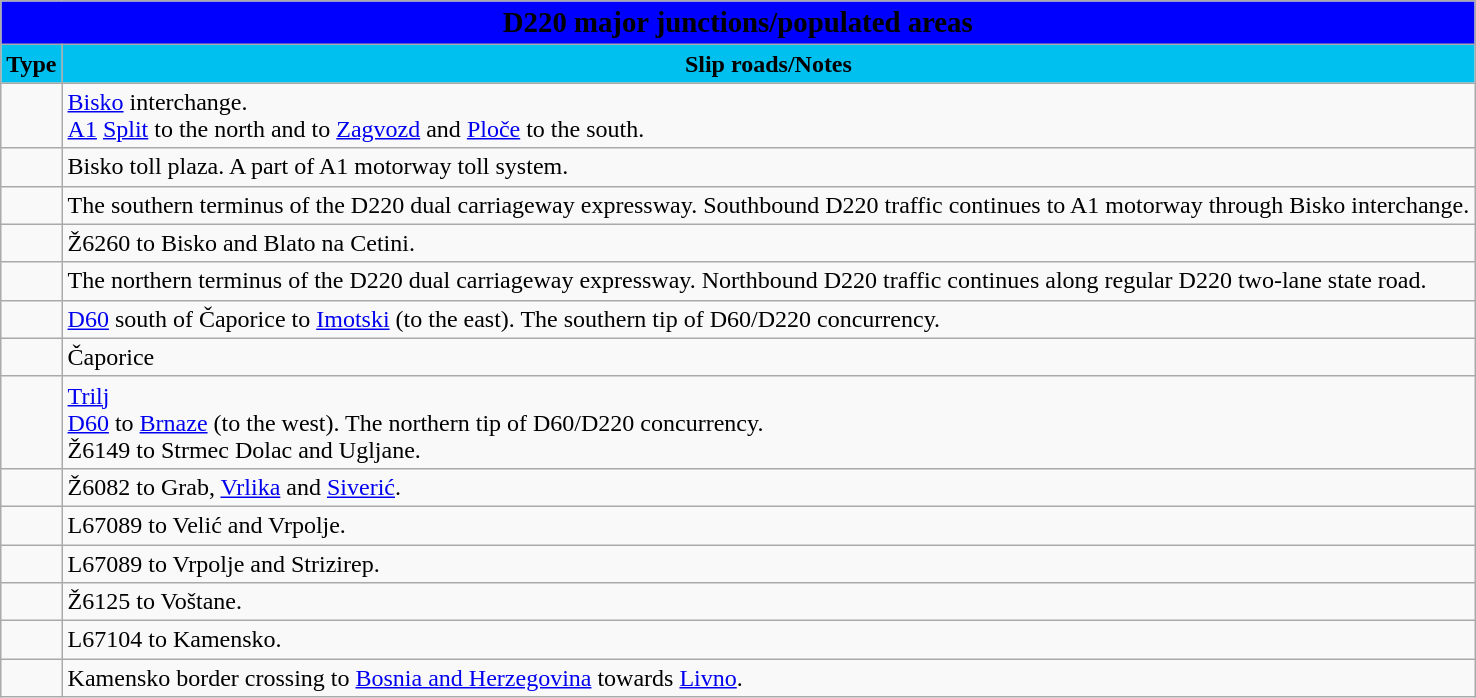<table class="wikitable">
<tr>
<td colspan=2 bgcolor=blue align=center style=margin-top:15><span><big><strong>D220 major junctions/populated areas</strong></big></span></td>
</tr>
<tr>
<td align=center bgcolor=00c0f0><strong>Type</strong></td>
<td align=center bgcolor=00c0f0><strong>Slip roads/Notes</strong></td>
</tr>
<tr>
<td></td>
<td><a href='#'>Bisko</a> interchange.<br> <a href='#'>A1</a> <a href='#'>Split</a> to the north and to <a href='#'>Zagvozd</a> and <a href='#'>Ploče</a> to the south.</td>
</tr>
<tr>
<td></td>
<td>Bisko toll plaza. A part of A1 motorway toll system.</td>
</tr>
<tr>
<td></td>
<td>The southern terminus of the D220 dual carriageway expressway. Southbound D220 traffic continues to A1 motorway through Bisko interchange.</td>
</tr>
<tr>
<td></td>
<td>Ž6260 to Bisko and Blato na Cetini.</td>
</tr>
<tr>
<td></td>
<td>The northern terminus of the D220 dual carriageway expressway. Northbound D220 traffic continues along regular D220 two-lane state road.</td>
</tr>
<tr>
<td></td>
<td> <a href='#'>D60</a> south of Čaporice to <a href='#'>Imotski</a> (to the east). The southern tip of D60/D220 concurrency.</td>
</tr>
<tr>
<td></td>
<td>Čaporice</td>
</tr>
<tr>
<td></td>
<td><a href='#'>Trilj</a><br> <a href='#'>D60</a> to <a href='#'>Brnaze</a> (to the west). The northern tip of D60/D220 concurrency.<br>Ž6149 to Strmec Dolac and Ugljane.</td>
</tr>
<tr>
<td></td>
<td>Ž6082 to Grab, <a href='#'>Vrlika</a> and <a href='#'>Siverić</a>.</td>
</tr>
<tr>
<td></td>
<td>L67089 to Velić and Vrpolje.</td>
</tr>
<tr>
<td></td>
<td>L67089 to Vrpolje and Strizirep.</td>
</tr>
<tr>
<td></td>
<td>Ž6125 to Voštane.</td>
</tr>
<tr>
<td></td>
<td>L67104 to Kamensko.</td>
</tr>
<tr>
<td></td>
<td>Kamensko border crossing to <a href='#'>Bosnia and Herzegovina</a> towards <a href='#'>Livno</a>.</td>
</tr>
</table>
